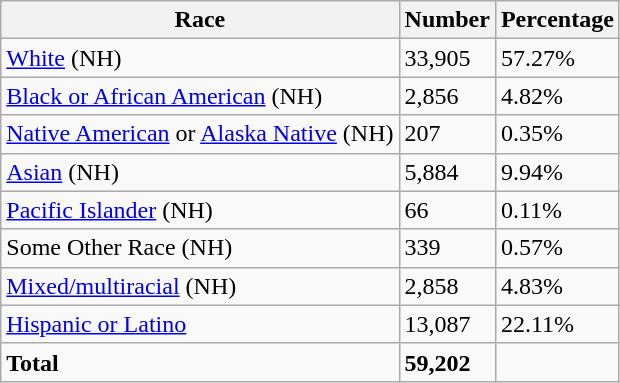<table class="wikitable">
<tr>
<th>Race</th>
<th>Number</th>
<th>Percentage</th>
</tr>
<tr>
<td><a href='#'>White</a> (NH)</td>
<td>33,905</td>
<td>57.27%</td>
</tr>
<tr>
<td><a href='#'>Black or African American</a> (NH)</td>
<td>2,856</td>
<td>4.82%</td>
</tr>
<tr>
<td><a href='#'>Native American</a> or <a href='#'>Alaska Native</a> (NH)</td>
<td>207</td>
<td>0.35%</td>
</tr>
<tr>
<td><a href='#'>Asian</a> (NH)</td>
<td>5,884</td>
<td>9.94%</td>
</tr>
<tr>
<td><a href='#'>Pacific Islander</a> (NH)</td>
<td>66</td>
<td>0.11%</td>
</tr>
<tr>
<td>Some Other Race (NH)</td>
<td>339</td>
<td>0.57%</td>
</tr>
<tr>
<td><a href='#'>Mixed/multiracial</a> (NH)</td>
<td>2,858</td>
<td>4.83%</td>
</tr>
<tr>
<td><a href='#'>Hispanic or Latino</a></td>
<td>13,087</td>
<td>22.11%</td>
</tr>
<tr>
<td><strong>Total</strong></td>
<td><strong>59,202</strong></td>
<td></td>
</tr>
</table>
